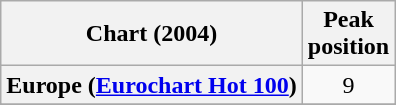<table class="wikitable sortable plainrowheaders" style="text-align:center">
<tr>
<th>Chart (2004)</th>
<th>Peak<br>position</th>
</tr>
<tr>
<th scope="row">Europe (<a href='#'>Eurochart Hot 100</a>)</th>
<td>9</td>
</tr>
<tr>
</tr>
<tr>
</tr>
<tr>
</tr>
<tr>
</tr>
</table>
